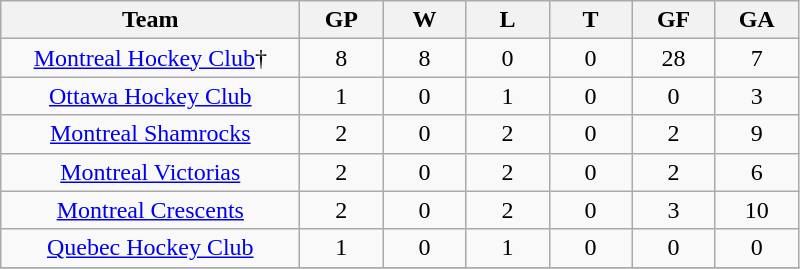<table class="wikitable" style="text-align:center;">
<tr>
<th style="width:12em">Team</th>
<th style="width:3em">GP</th>
<th style="width:3em">W</th>
<th style="width:3em">L</th>
<th style="width:3em">T</th>
<th style="width:3em">GF</th>
<th style="width:3em">GA</th>
</tr>
<tr>
<td><a href='#'>Montreal Hockey Club</a>†</td>
<td>8</td>
<td>8</td>
<td>0</td>
<td>0</td>
<td>28</td>
<td>7</td>
</tr>
<tr>
<td><a href='#'>Ottawa Hockey Club</a></td>
<td>1</td>
<td>0</td>
<td>1</td>
<td>0</td>
<td>0</td>
<td>3</td>
</tr>
<tr>
<td><a href='#'>Montreal Shamrocks</a></td>
<td>2</td>
<td>0</td>
<td>2</td>
<td>0</td>
<td>2</td>
<td>9</td>
</tr>
<tr>
<td><a href='#'>Montreal Victorias</a></td>
<td>2</td>
<td>0</td>
<td>2</td>
<td>0</td>
<td>2</td>
<td>6</td>
</tr>
<tr>
<td><a href='#'>Montreal Crescents</a></td>
<td>2</td>
<td>0</td>
<td>2</td>
<td>0</td>
<td>3</td>
<td>10</td>
</tr>
<tr>
<td><a href='#'>Quebec Hockey Club</a></td>
<td>1</td>
<td>0</td>
<td>1</td>
<td>0</td>
<td>0</td>
<td>0</td>
</tr>
<tr>
</tr>
</table>
